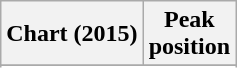<table class="wikitable sortable plainrowheaders">
<tr>
<th>Chart (2015)</th>
<th>Peak<br>position</th>
</tr>
<tr>
</tr>
<tr>
</tr>
<tr>
</tr>
<tr>
</tr>
<tr>
</tr>
<tr>
</tr>
<tr>
</tr>
<tr>
</tr>
<tr>
</tr>
<tr>
</tr>
<tr>
</tr>
<tr>
</tr>
<tr>
</tr>
<tr>
</tr>
<tr>
</tr>
<tr>
</tr>
<tr>
</tr>
<tr>
</tr>
</table>
